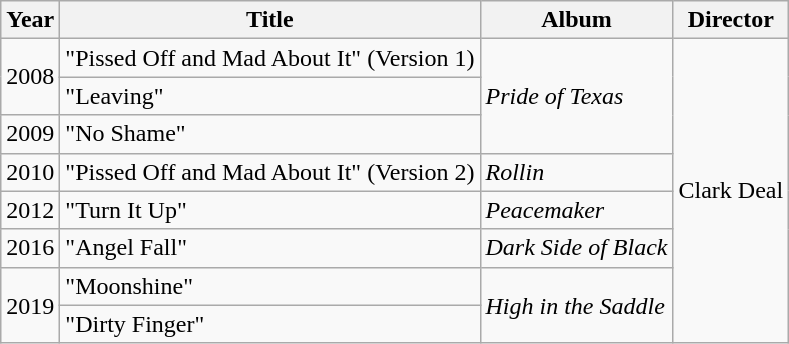<table class="wikitable">
<tr>
<th>Year</th>
<th>Title</th>
<th>Album</th>
<th>Director</th>
</tr>
<tr>
<td style="text-align:center;" rowspan=2>2008</td>
<td>"Pissed Off and Mad About It" (Version 1)</td>
<td rowspan=3><em>Pride of Texas</em></td>
<td rowspan=8>Clark Deal</td>
</tr>
<tr>
<td>"Leaving"</td>
</tr>
<tr>
<td style="text-align:center;">2009</td>
<td>"No Shame"</td>
</tr>
<tr>
<td style="text-align:center;">2010</td>
<td>"Pissed Off and Mad About It" (Version 2)</td>
<td><em>Rollin</em></td>
</tr>
<tr>
<td style="text-align:center;">2012</td>
<td>"Turn It Up"</td>
<td><em>Peacemaker</em></td>
</tr>
<tr>
<td style="text-align:center;">2016</td>
<td>"Angel Fall"</td>
<td><em>Dark Side of Black</em></td>
</tr>
<tr>
<td style="text-align:center;" rowspan=2>2019</td>
<td>"Moonshine"</td>
<td rowspan=2><em>High in the Saddle</em></td>
</tr>
<tr>
<td>"Dirty Finger"</td>
</tr>
</table>
